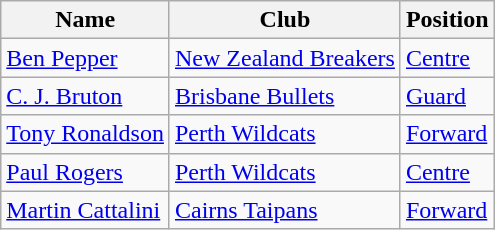<table class="wikitable">
<tr>
<th>Name</th>
<th>Club</th>
<th>Position</th>
</tr>
<tr>
<td><a href='#'>Ben Pepper</a></td>
<td><a href='#'>New Zealand Breakers</a></td>
<td><a href='#'>Centre</a></td>
</tr>
<tr>
<td><a href='#'>C. J. Bruton</a></td>
<td><a href='#'>Brisbane Bullets</a></td>
<td><a href='#'>Guard</a></td>
</tr>
<tr>
<td><a href='#'>Tony Ronaldson</a></td>
<td><a href='#'>Perth Wildcats</a></td>
<td><a href='#'>Forward</a></td>
</tr>
<tr>
<td><a href='#'>Paul Rogers</a></td>
<td><a href='#'>Perth Wildcats</a></td>
<td><a href='#'>Centre</a></td>
</tr>
<tr>
<td><a href='#'>Martin Cattalini</a></td>
<td><a href='#'>Cairns Taipans</a></td>
<td><a href='#'>Forward</a></td>
</tr>
</table>
